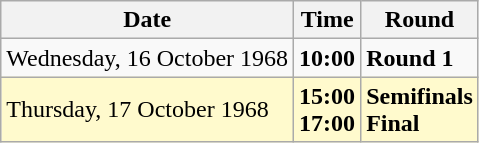<table class="wikitable">
<tr>
<th>Date</th>
<th>Time</th>
<th>Round</th>
</tr>
<tr>
<td>Wednesday, 16 October 1968</td>
<td><strong>10:00</strong></td>
<td><strong>Round 1</strong></td>
</tr>
<tr style=background:lemonchiffon>
<td>Thursday, 17 October 1968</td>
<td><strong>15:00</strong><br><strong>17:00</strong></td>
<td><strong>Semifinals</strong><br><strong>Final</strong></td>
</tr>
</table>
